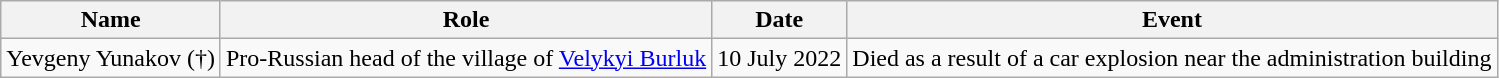<table class="wikitable sortable">
<tr>
<th>Name</th>
<th>Role</th>
<th>Date</th>
<th>Event</th>
</tr>
<tr>
<td>Yevgeny Yunakov (†)</td>
<td>Pro-Russian head of the village of <a href='#'>Velykyi Burluk</a></td>
<td>10 July 2022</td>
<td>Died as a result of a car explosion near the administration building </td>
</tr>
</table>
